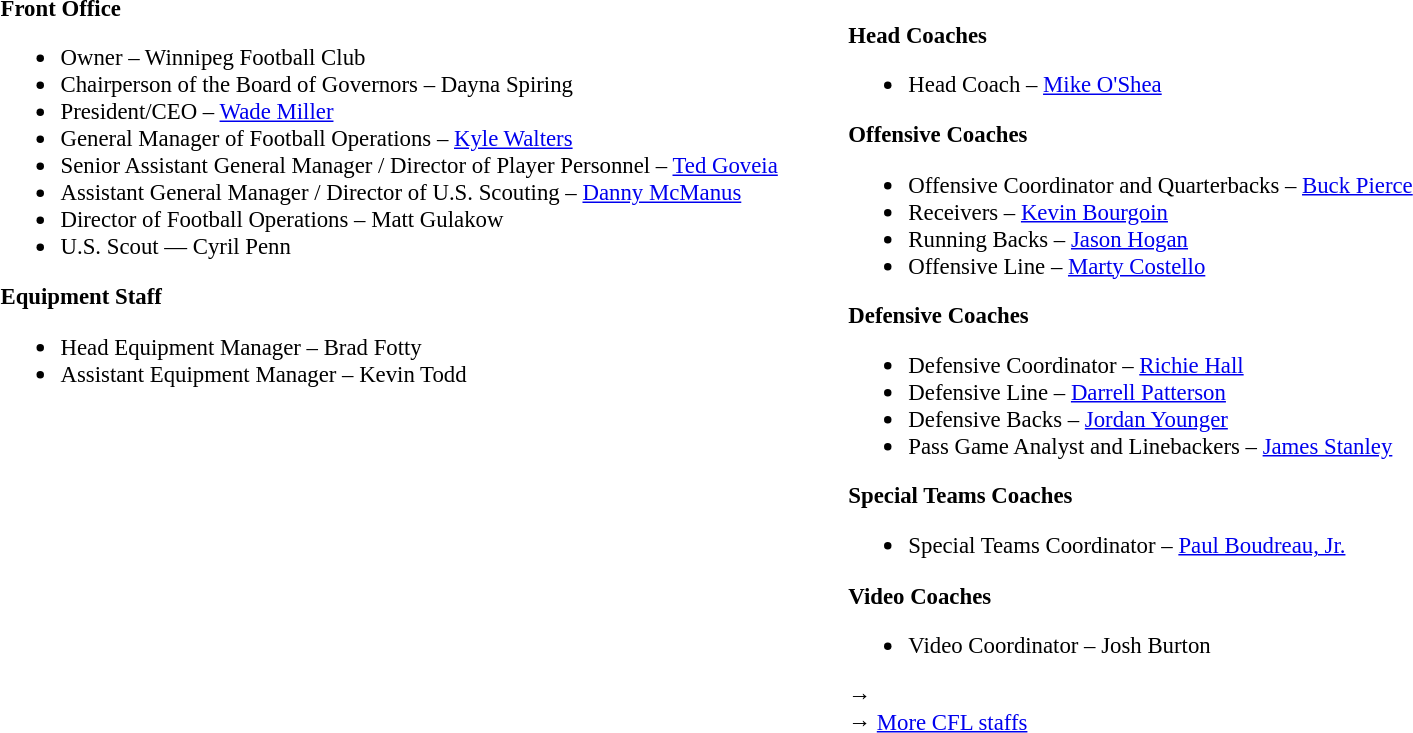<table class="toccolours" style="text-align: left;">
<tr>
<td colspan=7 style="text-align:right;"></td>
</tr>
<tr>
<td style="vertical-align:top;"></td>
<td style="font-size: 95%;vertical-align:top;"><strong>Front Office</strong><br><ul><li>Owner – Winnipeg Football Club</li><li>Chairperson of the Board of Governors – Dayna Spiring</li><li>President/CEO – <a href='#'>Wade Miller</a></li><li>General Manager of Football Operations – <a href='#'>Kyle Walters</a></li><li>Senior Assistant General Manager / Director of Player Personnel – <a href='#'>Ted Goveia</a></li><li>Assistant General Manager / Director of U.S. Scouting – <a href='#'>Danny McManus</a></li><li>Director of Football Operations – Matt Gulakow</li><li>U.S. Scout — Cyril Penn</li></ul><strong>Equipment Staff</strong><ul><li>Head Equipment Manager – Brad Fotty</li><li>Assistant Equipment Manager – Kevin Todd</li></ul></td>
<td width="35"> </td>
<td style="vertical-align:top;"></td>
<td style="font-size: 95%;vertical-align:top;"><br><strong>Head Coaches</strong><ul><li>Head Coach – <a href='#'>Mike O'Shea</a></li></ul><strong>Offensive Coaches</strong><ul><li>Offensive Coordinator and Quarterbacks – <a href='#'>Buck Pierce</a></li><li>Receivers – <a href='#'>Kevin Bourgoin</a></li><li>Running Backs – <a href='#'>Jason Hogan</a></li><li>Offensive Line – <a href='#'>Marty Costello</a></li></ul><strong>Defensive Coaches</strong><ul><li>Defensive Coordinator – <a href='#'>Richie Hall</a></li><li>Defensive Line – <a href='#'>Darrell Patterson</a></li><li>Defensive Backs – <a href='#'>Jordan Younger</a></li><li>Pass Game Analyst and Linebackers – <a href='#'>James Stanley</a></li></ul><strong>Special Teams Coaches</strong><ul><li>Special Teams Coordinator – <a href='#'>Paul Boudreau, Jr.</a></li></ul><strong>Video Coaches</strong><ul><li>Video Coordinator – Josh Burton</li></ul>→ <span></span><br>
→ <a href='#'>More CFL staffs</a></td>
</tr>
</table>
